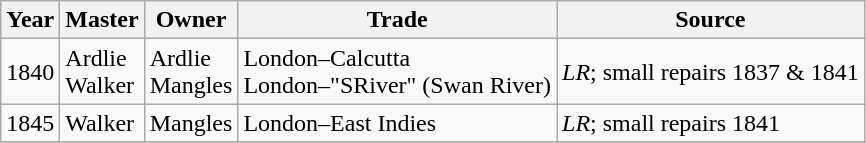<table class="sortable wikitable">
<tr>
<th>Year</th>
<th>Master</th>
<th>Owner</th>
<th>Trade</th>
<th>Source</th>
</tr>
<tr>
<td>1840</td>
<td>Ardlie<br>Walker</td>
<td>Ardlie<br>Mangles</td>
<td>London–Calcutta<br>London–"SRiver" (Swan River)</td>
<td><em>LR</em>; small repairs 1837 & 1841</td>
</tr>
<tr>
<td>1845</td>
<td>Walker</td>
<td>Mangles</td>
<td>London–East Indies</td>
<td><em>LR</em>; small repairs 1841</td>
</tr>
<tr>
</tr>
</table>
